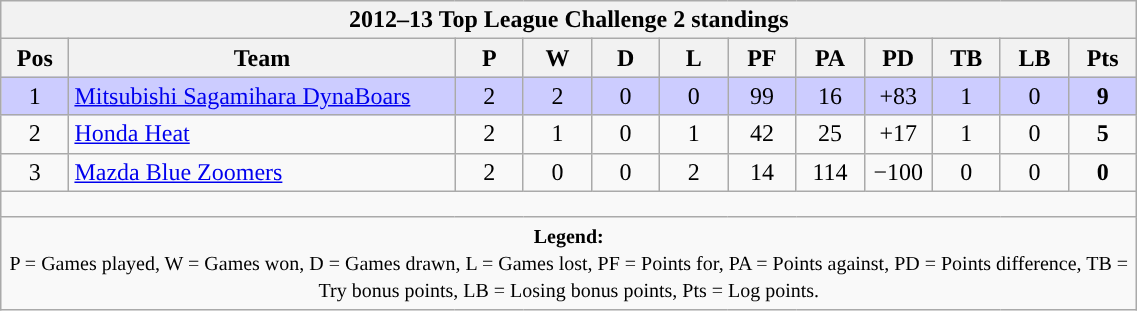<table class="wikitable" style="text-align:center; font-size:100%; width:60%;">
<tr>
<th colspan="100%" cellpadding="0" cellspacing="0"><strong>2012–13 Top League Challenge 2 standings</strong></th>
</tr>
<tr>
<th style="width:6%;">Pos</th>
<th style="width:34%;">Team</th>
<th style="width:6%;">P</th>
<th style="width:6%;">W</th>
<th style="width:6%;">D</th>
<th style="width:6%;">L</th>
<th style="width:6%;">PF</th>
<th style="width:6%;">PA</th>
<th style="width:6%;">PD</th>
<th style="width:6%;">TB</th>
<th style="width:6%;">LB</th>
<th style="width:6%;">Pts<br></th>
</tr>
<tr style="background:#CCCCFF;">
<td>1</td>
<td style="text-align:left;"><a href='#'>Mitsubishi Sagamihara DynaBoars</a></td>
<td>2</td>
<td>2</td>
<td>0</td>
<td>0</td>
<td>99</td>
<td>16</td>
<td>+83</td>
<td>1</td>
<td>0</td>
<td><strong>9</strong></td>
</tr>
<tr>
<td>2</td>
<td style="text-align:left;"><a href='#'>Honda Heat</a></td>
<td>2</td>
<td>1</td>
<td>0</td>
<td>1</td>
<td>42</td>
<td>25</td>
<td>+17</td>
<td>1</td>
<td>0</td>
<td><strong>5</strong></td>
</tr>
<tr>
<td>3</td>
<td style="text-align:left;"><a href='#'>Mazda Blue Zoomers</a></td>
<td>2</td>
<td>0</td>
<td>0</td>
<td>2</td>
<td>14</td>
<td>114</td>
<td>−100</td>
<td>0</td>
<td>0</td>
<td><strong>0</strong></td>
</tr>
<tr>
<td colspan="100%" style="height:10px;"></td>
</tr>
<tr>
<td colspan="100%"><small><strong>Legend:</strong> <br> P = Games played, W = Games won, D = Games drawn, L = Games lost, PF = Points for, PA = Points against, PD = Points difference, TB = Try bonus points, LB = Losing bonus points, Pts = Log points.</small></td>
</tr>
</table>
